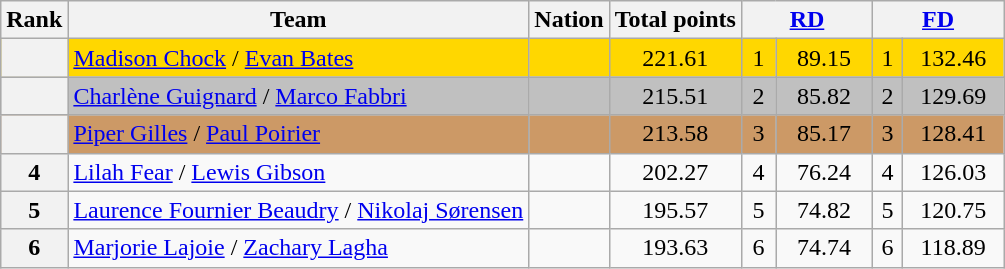<table class="wikitable sortable" style="text-align:left">
<tr>
<th scope="col">Rank</th>
<th scope="col">Team</th>
<th scope="col">Nation</th>
<th scope="col">Total points</th>
<th scope="col" colspan="2" width="80px"><a href='#'>RD</a></th>
<th scope="col" colspan="2" width="80px"><a href='#'>FD</a></th>
</tr>
<tr bgcolor="gold">
<th scope="row"></th>
<td><a href='#'>Madison Chock</a> / <a href='#'>Evan Bates</a></td>
<td></td>
<td align="center">221.61</td>
<td align="center">1</td>
<td align="center">89.15</td>
<td align="center">1</td>
<td align="center">132.46</td>
</tr>
<tr bgcolor="silver">
<th scope="row"></th>
<td><a href='#'>Charlène Guignard</a> / <a href='#'>Marco Fabbri</a></td>
<td></td>
<td align="center">215.51</td>
<td align="center">2</td>
<td align="center">85.82</td>
<td align="center">2</td>
<td align="center">129.69</td>
</tr>
<tr bgcolor="cc9966">
<th scope="row"></th>
<td><a href='#'>Piper Gilles</a> / <a href='#'>Paul Poirier</a></td>
<td></td>
<td align="center">213.58</td>
<td align="center">3</td>
<td align="center">85.17</td>
<td align="center">3</td>
<td align="center">128.41</td>
</tr>
<tr>
<th scope="row">4</th>
<td><a href='#'>Lilah Fear</a> / <a href='#'>Lewis Gibson</a></td>
<td></td>
<td align="center">202.27</td>
<td align="center">4</td>
<td align="center">76.24</td>
<td align="center">4</td>
<td align="center">126.03</td>
</tr>
<tr>
<th scope="row">5</th>
<td><a href='#'>Laurence Fournier Beaudry</a> / <a href='#'>Nikolaj Sørensen</a></td>
<td></td>
<td align="center">195.57</td>
<td align="center">5</td>
<td align="center">74.82</td>
<td align="center">5</td>
<td align="center">120.75</td>
</tr>
<tr>
<th scope="row">6</th>
<td><a href='#'>Marjorie Lajoie</a> / <a href='#'>Zachary Lagha</a></td>
<td></td>
<td align="center">193.63</td>
<td align="center">6</td>
<td align="center">74.74</td>
<td align="center">6</td>
<td align="center">118.89</td>
</tr>
</table>
